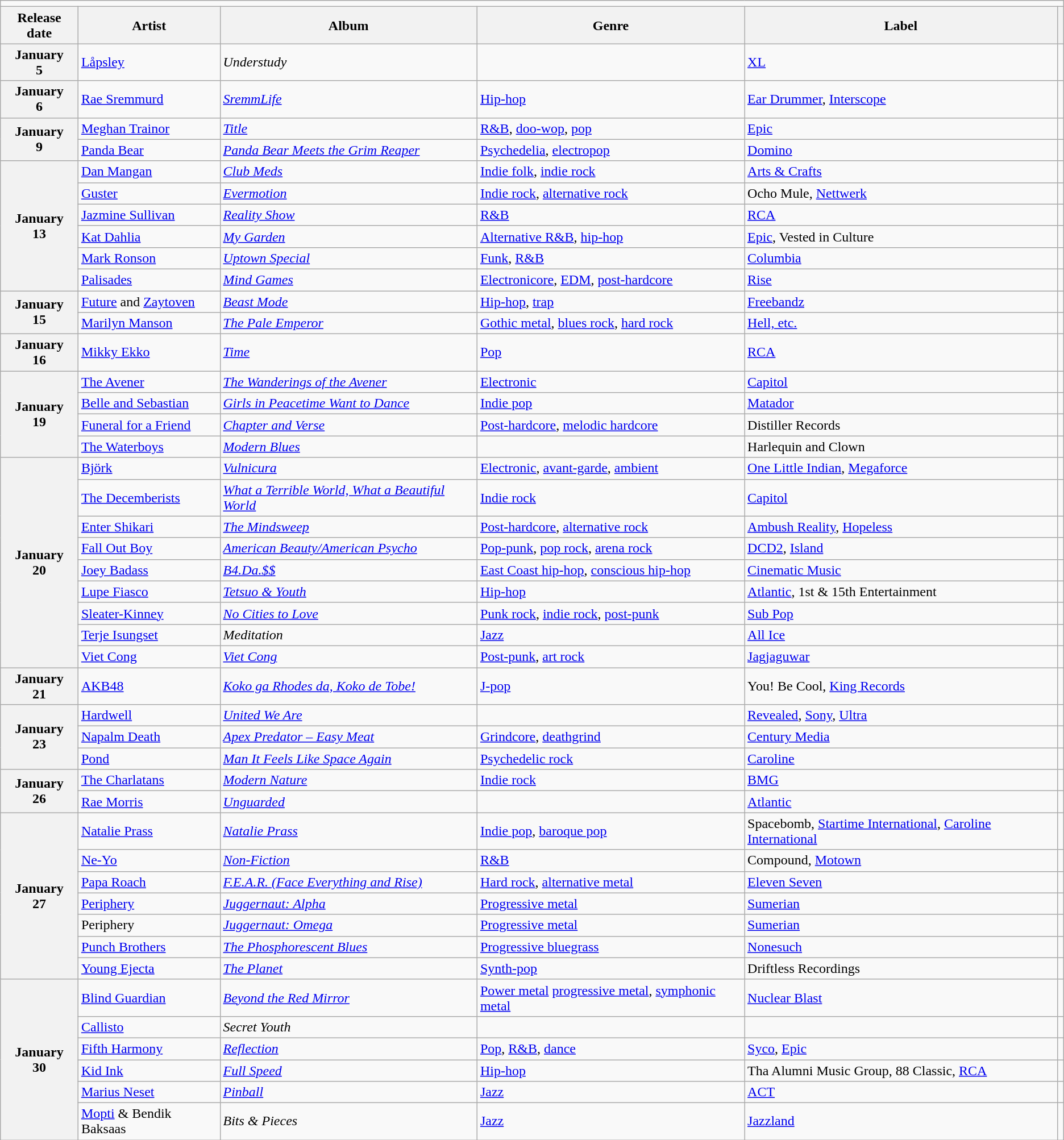<table class="wikitable plainrowheaders">
<tr>
<td colspan="6" style="text-align:center;"></td>
</tr>
<tr>
<th scope="col">Release date</th>
<th scope="col">Artist</th>
<th scope="col">Album</th>
<th scope="col">Genre</th>
<th scope="col">Label</th>
<th scope="col"></th>
</tr>
<tr>
<th scope="row" style="text-align:center;">January<br>5</th>
<td><a href='#'>Låpsley</a></td>
<td><em>Understudy</em></td>
<td></td>
<td><a href='#'>XL</a></td>
<td></td>
</tr>
<tr>
<th scope="row" style="text-align:center;">January<br>6</th>
<td><a href='#'>Rae Sremmurd</a></td>
<td><em><a href='#'>SremmLife</a></em></td>
<td><a href='#'>Hip-hop</a></td>
<td><a href='#'>Ear Drummer</a>, <a href='#'>Interscope</a></td>
<td></td>
</tr>
<tr>
<th scope="row" rowspan="2" style="text-align:center;">January<br>9</th>
<td><a href='#'>Meghan Trainor</a></td>
<td><em><a href='#'>Title</a></em></td>
<td><a href='#'>R&B</a>, <a href='#'>doo-wop</a>, <a href='#'>pop</a></td>
<td><a href='#'>Epic</a></td>
<td></td>
</tr>
<tr>
<td><a href='#'>Panda Bear</a></td>
<td><em><a href='#'>Panda Bear Meets the Grim Reaper</a></em></td>
<td><a href='#'>Psychedelia</a>, <a href='#'>electropop</a></td>
<td><a href='#'>Domino</a></td>
<td></td>
</tr>
<tr>
<th scope="row" rowspan="6" style="text-align:center;">January<br>13</th>
<td><a href='#'>Dan Mangan</a></td>
<td><em><a href='#'>Club Meds</a></em></td>
<td><a href='#'>Indie folk</a>, <a href='#'>indie rock</a></td>
<td><a href='#'>Arts & Crafts</a></td>
<td></td>
</tr>
<tr>
<td><a href='#'>Guster</a></td>
<td><em><a href='#'>Evermotion</a></em></td>
<td><a href='#'>Indie rock</a>, <a href='#'>alternative rock</a></td>
<td>Ocho Mule, <a href='#'>Nettwerk</a></td>
<td></td>
</tr>
<tr>
<td><a href='#'>Jazmine Sullivan</a></td>
<td><em><a href='#'>Reality Show</a></em></td>
<td><a href='#'>R&B</a></td>
<td><a href='#'>RCA</a></td>
<td></td>
</tr>
<tr>
<td><a href='#'>Kat Dahlia</a></td>
<td><em><a href='#'>My Garden</a></em></td>
<td><a href='#'>Alternative R&B</a>, <a href='#'>hip-hop</a></td>
<td><a href='#'>Epic</a>, Vested in Culture</td>
<td></td>
</tr>
<tr>
<td><a href='#'>Mark Ronson</a></td>
<td><em><a href='#'>Uptown Special</a></em></td>
<td><a href='#'>Funk</a>, <a href='#'>R&B</a></td>
<td><a href='#'>Columbia</a></td>
<td></td>
</tr>
<tr>
<td><a href='#'>Palisades</a></td>
<td><em><a href='#'>Mind Games</a></em></td>
<td><a href='#'>Electronicore</a>, <a href='#'>EDM</a>, <a href='#'>post-hardcore</a></td>
<td><a href='#'>Rise</a></td>
<td></td>
</tr>
<tr>
<th scope="row" rowspan="2" style="text-align:center;">January<br>15</th>
<td><a href='#'>Future</a> and <a href='#'>Zaytoven</a></td>
<td><em><a href='#'>Beast Mode</a></em></td>
<td><a href='#'>Hip-hop</a>, <a href='#'>trap</a></td>
<td><a href='#'>Freebandz</a></td>
<td></td>
</tr>
<tr>
<td><a href='#'>Marilyn Manson</a></td>
<td><em><a href='#'>The Pale Emperor</a></em></td>
<td><a href='#'>Gothic metal</a>, <a href='#'>blues rock</a>, <a href='#'>hard rock</a></td>
<td><a href='#'>Hell, etc.</a></td>
<td></td>
</tr>
<tr>
<th scope="row" style="text-align:center;">January<br>16</th>
<td><a href='#'>Mikky Ekko</a></td>
<td><em><a href='#'>Time</a></em></td>
<td><a href='#'>Pop</a></td>
<td><a href='#'>RCA</a></td>
<td></td>
</tr>
<tr>
<th scope="row" rowspan="4" style="text-align:center;">January<br>19</th>
<td><a href='#'>The Avener</a></td>
<td><em><a href='#'>The Wanderings of the Avener</a></em></td>
<td><a href='#'>Electronic</a></td>
<td><a href='#'>Capitol</a></td>
<td></td>
</tr>
<tr>
<td><a href='#'>Belle and Sebastian</a></td>
<td><em><a href='#'>Girls in Peacetime Want to Dance</a></em></td>
<td><a href='#'>Indie pop</a></td>
<td><a href='#'>Matador</a></td>
<td></td>
</tr>
<tr>
<td><a href='#'>Funeral for a Friend</a></td>
<td><em><a href='#'>Chapter and Verse</a></em></td>
<td><a href='#'>Post-hardcore</a>, <a href='#'>melodic hardcore</a></td>
<td>Distiller Records</td>
<td></td>
</tr>
<tr>
<td><a href='#'>The Waterboys</a></td>
<td><em><a href='#'>Modern Blues</a></em></td>
<td></td>
<td>Harlequin and Clown</td>
<td></td>
</tr>
<tr>
<th scope="row" rowspan="9" style="text-align:center;">January<br>20</th>
<td><a href='#'>Björk</a></td>
<td><em><a href='#'>Vulnicura</a></em></td>
<td><a href='#'>Electronic</a>, <a href='#'>avant-garde</a>, <a href='#'>ambient</a></td>
<td><a href='#'>One Little Indian</a>, <a href='#'>Megaforce</a></td>
<td></td>
</tr>
<tr>
<td><a href='#'>The Decemberists</a></td>
<td><em><a href='#'>What a Terrible World, What a Beautiful World</a></em></td>
<td><a href='#'>Indie rock</a></td>
<td><a href='#'>Capitol</a></td>
<td></td>
</tr>
<tr>
<td><a href='#'>Enter Shikari</a></td>
<td><em><a href='#'>The Mindsweep</a></em></td>
<td><a href='#'>Post-hardcore</a>, <a href='#'>alternative rock</a></td>
<td><a href='#'>Ambush Reality</a>, <a href='#'>Hopeless</a></td>
<td></td>
</tr>
<tr>
<td><a href='#'>Fall Out Boy</a></td>
<td><em><a href='#'>American Beauty/American Psycho</a></em></td>
<td><a href='#'>Pop-punk</a>, <a href='#'>pop rock</a>, <a href='#'>arena rock</a></td>
<td><a href='#'>DCD2</a>, <a href='#'>Island</a></td>
<td></td>
</tr>
<tr>
<td><a href='#'>Joey Badass</a></td>
<td><em><a href='#'>B4.Da.$$</a></em></td>
<td><a href='#'>East Coast hip-hop</a>, <a href='#'>conscious hip-hop</a></td>
<td><a href='#'>Cinematic Music</a></td>
<td></td>
</tr>
<tr>
<td><a href='#'>Lupe Fiasco</a></td>
<td><em><a href='#'>Tetsuo & Youth</a></em></td>
<td><a href='#'>Hip-hop</a></td>
<td><a href='#'>Atlantic</a>, 1st & 15th Entertainment</td>
<td></td>
</tr>
<tr>
<td><a href='#'>Sleater-Kinney</a></td>
<td><em><a href='#'>No Cities to Love</a></em></td>
<td><a href='#'>Punk rock</a>, <a href='#'>indie rock</a>, <a href='#'>post-punk</a></td>
<td><a href='#'>Sub Pop</a></td>
<td></td>
</tr>
<tr>
<td><a href='#'>Terje Isungset</a></td>
<td><em>Meditation</em></td>
<td><a href='#'>Jazz</a></td>
<td><a href='#'>All Ice</a></td>
<td></td>
</tr>
<tr>
<td><a href='#'>Viet Cong</a></td>
<td><em><a href='#'>Viet Cong</a></em></td>
<td><a href='#'>Post-punk</a>, <a href='#'>art rock</a></td>
<td><a href='#'>Jagjaguwar</a></td>
<td></td>
</tr>
<tr>
<th scope="row" style="text-align:center;">January<br>21</th>
<td><a href='#'>AKB48</a></td>
<td><em><a href='#'>Koko ga Rhodes da, Koko de Tobe!</a></em></td>
<td><a href='#'>J-pop</a></td>
<td>You! Be Cool, <a href='#'>King Records</a></td>
<td></td>
</tr>
<tr>
<th scope="row" rowspan="3" style="text-align:center;">January<br>23</th>
<td><a href='#'>Hardwell</a></td>
<td><em><a href='#'>United We Are</a></em></td>
<td></td>
<td><a href='#'>Revealed</a>, <a href='#'>Sony</a>, <a href='#'>Ultra</a></td>
<td></td>
</tr>
<tr>
<td><a href='#'>Napalm Death</a></td>
<td><em><a href='#'>Apex Predator – Easy Meat</a></em></td>
<td><a href='#'>Grindcore</a>, <a href='#'>deathgrind</a></td>
<td><a href='#'>Century Media</a></td>
<td></td>
</tr>
<tr>
<td><a href='#'>Pond</a></td>
<td><em><a href='#'>Man It Feels Like Space Again</a></em></td>
<td><a href='#'>Psychedelic rock</a></td>
<td><a href='#'>Caroline</a></td>
<td></td>
</tr>
<tr>
<th scope="row" rowspan="2" style="text-align:center;">January<br>26</th>
<td><a href='#'>The Charlatans</a></td>
<td><em><a href='#'>Modern Nature</a></em></td>
<td><a href='#'>Indie rock</a></td>
<td><a href='#'>BMG</a></td>
<td></td>
</tr>
<tr>
<td><a href='#'>Rae Morris</a></td>
<td><em><a href='#'>Unguarded</a></em></td>
<td></td>
<td><a href='#'>Atlantic</a></td>
<td></td>
</tr>
<tr>
<th scope="row" rowspan="7" style="text-align:center;">January<br>27</th>
<td><a href='#'>Natalie Prass</a></td>
<td><em><a href='#'>Natalie Prass</a></em></td>
<td><a href='#'>Indie pop</a>, <a href='#'>baroque pop</a></td>
<td>Spacebomb, <a href='#'>Startime International</a>, <a href='#'>Caroline International</a></td>
<td></td>
</tr>
<tr>
<td><a href='#'>Ne-Yo</a></td>
<td><em><a href='#'>Non-Fiction</a></em></td>
<td><a href='#'>R&B</a></td>
<td>Compound, <a href='#'>Motown</a></td>
<td></td>
</tr>
<tr>
<td><a href='#'>Papa Roach</a></td>
<td><em><a href='#'>F.E.A.R. (Face Everything and Rise)</a></em></td>
<td><a href='#'>Hard rock</a>, <a href='#'>alternative metal</a></td>
<td><a href='#'>Eleven Seven</a></td>
<td></td>
</tr>
<tr>
<td><a href='#'>Periphery</a></td>
<td><em><a href='#'>Juggernaut: Alpha</a></em></td>
<td><a href='#'>Progressive metal</a></td>
<td><a href='#'>Sumerian</a></td>
<td></td>
</tr>
<tr>
<td>Periphery</td>
<td><em><a href='#'>Juggernaut: Omega</a></em></td>
<td><a href='#'>Progressive metal</a></td>
<td><a href='#'>Sumerian</a></td>
<td></td>
</tr>
<tr>
<td><a href='#'>Punch Brothers</a></td>
<td><em><a href='#'>The Phosphorescent Blues</a></em></td>
<td><a href='#'>Progressive bluegrass</a></td>
<td><a href='#'>Nonesuch</a></td>
<td></td>
</tr>
<tr>
<td><a href='#'>Young Ejecta</a></td>
<td><em><a href='#'>The Planet</a></em></td>
<td><a href='#'>Synth-pop</a></td>
<td>Driftless Recordings</td>
<td></td>
</tr>
<tr>
<th scope="row" rowspan="6" style="text-align:center;">January<br>30</th>
<td><a href='#'>Blind Guardian</a></td>
<td><em><a href='#'>Beyond the Red Mirror</a></em></td>
<td><a href='#'>Power metal</a> <a href='#'>progressive metal</a>, <a href='#'>symphonic metal</a></td>
<td><a href='#'>Nuclear Blast</a></td>
<td></td>
</tr>
<tr>
<td><a href='#'>Callisto</a></td>
<td><em>Secret Youth</em></td>
<td></td>
<td></td>
<td></td>
</tr>
<tr>
<td><a href='#'>Fifth Harmony</a></td>
<td><em><a href='#'>Reflection</a></em></td>
<td><a href='#'>Pop</a>, <a href='#'>R&B</a>, <a href='#'>dance</a></td>
<td><a href='#'>Syco</a>, <a href='#'>Epic</a></td>
<td></td>
</tr>
<tr>
<td><a href='#'>Kid Ink</a></td>
<td><em><a href='#'>Full Speed</a></em></td>
<td><a href='#'>Hip-hop</a></td>
<td>Tha Alumni Music Group, 88 Classic, <a href='#'>RCA</a></td>
<td></td>
</tr>
<tr>
<td><a href='#'>Marius Neset</a></td>
<td><em><a href='#'>Pinball</a></em></td>
<td><a href='#'>Jazz</a></td>
<td><a href='#'>ACT</a></td>
<td></td>
</tr>
<tr>
<td><a href='#'>Mopti</a> & Bendik Baksaas</td>
<td><em>Bits & Pieces</em></td>
<td><a href='#'>Jazz</a></td>
<td><a href='#'>Jazzland</a></td>
<td></td>
</tr>
</table>
